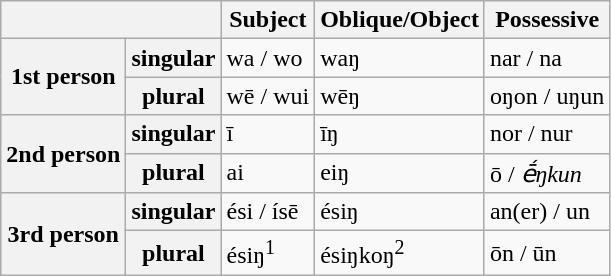<table class="wikitable">
<tr>
<th colspan="2"></th>
<th>Subject</th>
<th>Oblique/Object</th>
<th>Possessive</th>
</tr>
<tr>
<th rowspan="2">1st person</th>
<th>singular</th>
<td>wa / wo</td>
<td>waŋ</td>
<td>nar / na</td>
</tr>
<tr>
<th>plural</th>
<td>wē / wui</td>
<td>wēŋ</td>
<td>oŋon / uŋun</td>
</tr>
<tr>
<th rowspan="2">2nd person</th>
<th>singular</th>
<td>ī</td>
<td>īŋ</td>
<td>nor / nur</td>
</tr>
<tr>
<th>plural</th>
<td>ai</td>
<td>eiŋ</td>
<td>ō / <em>ḗŋkun</em></td>
</tr>
<tr>
<th rowspan="2">3rd person</th>
<th>singular</th>
<td>ési / ísē</td>
<td>ésiŋ</td>
<td>an(er) / un</td>
</tr>
<tr>
<th>plural</th>
<td>ésiŋ<sup>1</sup></td>
<td>ésiŋkoŋ<sup>2</sup></td>
<td>ōn / ūn</td>
</tr>
</table>
